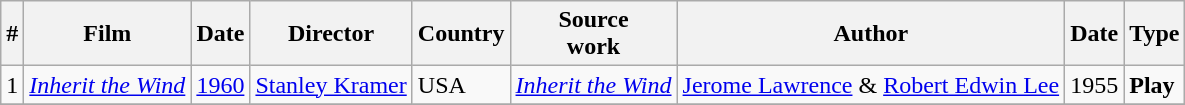<table class="wikitable">
<tr>
<th>#</th>
<th>Film</th>
<th>Date</th>
<th>Director</th>
<th>Country</th>
<th>Source<br>work</th>
<th>Author</th>
<th>Date</th>
<th>Type</th>
</tr>
<tr>
<td>1</td>
<td><em><a href='#'>Inherit the Wind</a></em></td>
<td><a href='#'>1960</a></td>
<td><a href='#'>Stanley Kramer</a></td>
<td>USA</td>
<td><em><a href='#'>Inherit the Wind</a></em></td>
<td><a href='#'>Jerome Lawrence</a> & <a href='#'>Robert Edwin Lee</a></td>
<td>1955</td>
<td><strong>Play</strong></td>
</tr>
<tr>
</tr>
</table>
